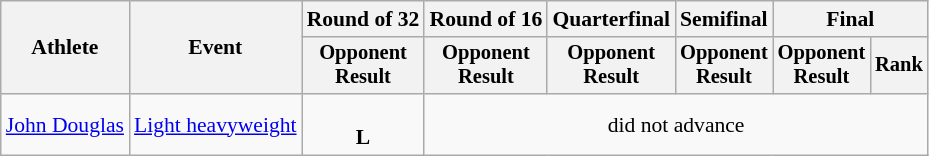<table class=wikitable style=font-size:90%;text-align:center>
<tr>
<th rowspan=2>Athlete</th>
<th rowspan=2>Event</th>
<th>Round of 32</th>
<th>Round of 16</th>
<th>Quarterfinal</th>
<th>Semifinal</th>
<th colspan=2>Final</th>
</tr>
<tr style=font-size:95%>
<th>Opponent<br>Result</th>
<th>Opponent<br>Result</th>
<th>Opponent<br>Result</th>
<th>Opponent<br>Result</th>
<th>Opponent<br>Result</th>
<th>Rank</th>
</tr>
<tr>
<td align=left><a href='#'>John Douglas</a></td>
<td align=left><a href='#'>Light heavyweight</a></td>
<td><br><strong>L</strong> </td>
<td colspan=5>did not advance</td>
</tr>
</table>
